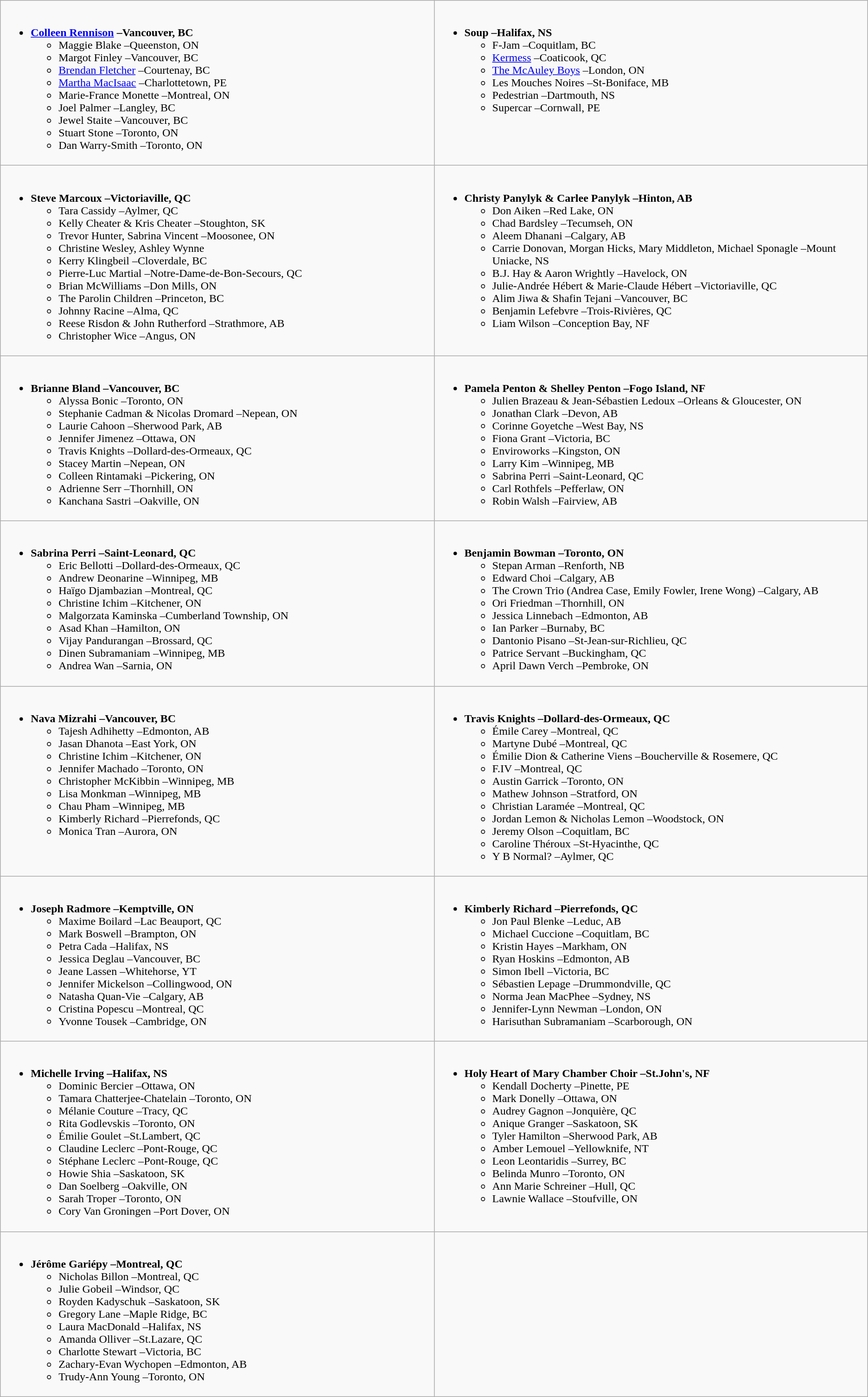<table class="wikitable" role="presentation">
<tr>
<td style="vertical-align:top; width:50%;"><br><ul><li><strong><a href='#'>Colleen Rennison</a> –Vancouver, BC</strong><ul><li>Maggie Blake –Queenston, ON</li><li>Margot Finley –Vancouver, BC</li><li><a href='#'>Brendan Fletcher</a> –Courtenay, BC</li><li><a href='#'>Martha MacIsaac</a> –Charlottetown, PE</li><li>Marie-France Monette –Montreal, ON</li><li>Joel Palmer –Langley, BC</li><li>Jewel Staite –Vancouver, BC</li><li>Stuart Stone –Toronto, ON</li><li>Dan Warry-Smith –Toronto, ON</li></ul></li></ul></td>
<td style="vertical-align:top; width:50%;"><br><ul><li><strong>Soup –Halifax, NS</strong><ul><li>F-Jam –Coquitlam, BC</li><li><a href='#'>Kermess</a> –Coaticook, QC</li><li><a href='#'>The McAuley Boys</a> –London, ON</li><li>Les Mouches Noires –St-Boniface, MB</li><li>Pedestrian –Dartmouth, NS</li><li>Supercar –Cornwall, PE</li></ul></li></ul></td>
</tr>
<tr>
<td style="vertical-align:top; width:50%;"><br><ul><li><strong>Steve Marcoux –Victoriaville, QC</strong><ul><li>Tara Cassidy –Aylmer, QC</li><li>Kelly Cheater & Kris Cheater –Stoughton, SK</li><li>Trevor Hunter, Sabrina Vincent –Moosonee, ON</li><li>Christine Wesley, Ashley Wynne</li><li>Kerry Klingbeil –Cloverdale, BC</li><li>Pierre-Luc Martial –Notre-Dame-de-Bon-Secours, QC</li><li>Brian McWilliams –Don Mills, ON</li><li>The Parolin Children –Princeton, BC</li><li>Johnny Racine –Alma, QC</li><li>Reese Risdon & John Rutherford –Strathmore, AB</li><li>Christopher Wice –Angus, ON</li></ul></li></ul></td>
<td style="vertical-align:top; width:50%;"><br><ul><li><strong>Christy Panylyk & Carlee Panylyk –Hinton, AB</strong><ul><li>Don Aiken –Red Lake, ON</li><li>Chad Bardsley –Tecumseh, ON</li><li>Aleem Dhanani –Calgary, AB</li><li>Carrie Donovan, Morgan Hicks, Mary Middleton, Michael Sponagle –Mount Uniacke, NS</li><li>B.J. Hay & Aaron Wrightly –Havelock, ON</li><li>Julie-Andrée Hébert & Marie-Claude Hébert –Victoriaville, QC</li><li>Alim Jiwa & Shafin Tejani –Vancouver, BC</li><li>Benjamin Lefebvre –Trois-Rivières, QC</li><li>Liam Wilson –Conception Bay, NF</li></ul></li></ul></td>
</tr>
<tr>
<td style="vertical-align:top; width:50%;"><br><ul><li><strong>Brianne Bland –Vancouver, BC</strong><ul><li>Alyssa Bonic –Toronto, ON</li><li>Stephanie Cadman & Nicolas Dromard –Nepean, ON</li><li>Laurie Cahoon –Sherwood Park, AB</li><li>Jennifer Jimenez –Ottawa, ON</li><li>Travis Knights –Dollard-des-Ormeaux, QC</li><li>Stacey Martin –Nepean, ON</li><li>Colleen Rintamaki –Pickering, ON</li><li>Adrienne Serr –Thornhill, ON</li><li>Kanchana Sastri –Oakville, ON</li></ul></li></ul></td>
<td style="vertical-align:top; width:50%;"><br><ul><li><strong>Pamela Penton & Shelley Penton –Fogo Island, NF</strong><ul><li>Julien Brazeau & Jean-Sébastien Ledoux –Orleans & Gloucester, ON</li><li>Jonathan Clark –Devon, AB</li><li>Corinne Goyetche –West Bay, NS</li><li>Fiona Grant –Victoria, BC</li><li>Enviroworks –Kingston, ON</li><li>Larry Kim –Winnipeg, MB</li><li>Sabrina Perri –Saint-Leonard, QC</li><li>Carl Rothfels –Pefferlaw, ON</li><li>Robin Walsh –Fairview, AB</li></ul></li></ul></td>
</tr>
<tr>
<td style="vertical-align:top; width:50%;"><br><ul><li><strong>Sabrina Perri –Saint-Leonard, QC</strong><ul><li>Eric Bellotti –Dollard-des-Ormeaux, QC</li><li>Andrew Deonarine –Winnipeg, MB</li><li>Haïgo Djambazian –Montreal, QC</li><li>Christine Ichim –Kitchener, ON</li><li>Malgorzata Kaminska –Cumberland Township, ON</li><li>Asad Khan –Hamilton, ON</li><li>Vijay Pandurangan –Brossard, QC</li><li>Dinen Subramaniam –Winnipeg, MB</li><li>Andrea Wan –Sarnia, ON</li></ul></li></ul></td>
<td style="vertical-align:top; width:50%;"><br><ul><li><strong>Benjamin Bowman –Toronto, ON</strong><ul><li>Stepan Arman –Renforth, NB</li><li>Edward Choi –Calgary, AB</li><li>The Crown Trio (Andrea Case, Emily Fowler, Irene Wong) –Calgary, AB</li><li>Ori Friedman –Thornhill, ON</li><li>Jessica Linnebach –Edmonton, AB</li><li>Ian Parker –Burnaby, BC</li><li>Dantonio Pisano –St-Jean-sur-Richlieu, QC</li><li>Patrice Servant –Buckingham, QC</li><li>April Dawn Verch –Pembroke, ON</li></ul></li></ul></td>
</tr>
<tr>
<td style="vertical-align:top; width:50%;"><br><ul><li><strong>Nava Mizrahi –Vancouver, BC</strong><ul><li>Tajesh Adhihetty –Edmonton, AB</li><li>Jasan Dhanota –East York, ON</li><li>Christine Ichim –Kitchener, ON</li><li>Jennifer Machado –Toronto, ON</li><li>Christopher McKibbin –Winnipeg, MB</li><li>Lisa Monkman –Winnipeg, MB</li><li>Chau Pham –Winnipeg, MB</li><li>Kimberly Richard –Pierrefonds, QC</li><li>Monica Tran –Aurora, ON</li></ul></li></ul></td>
<td style="vertical-align:top; width:50%;"><br><ul><li><strong>Travis Knights –Dollard-des-Ormeaux, QC</strong><ul><li>Émile Carey –Montreal, QC</li><li>Martyne Dubé –Montreal, QC</li><li>Émilie Dion & Catherine Viens –Boucherville & Rosemere, QC</li><li>F.IV –Montreal, QC</li><li>Austin Garrick –Toronto, ON</li><li>Mathew Johnson –Stratford, ON</li><li>Christian Laramée –Montreal, QC</li><li>Jordan Lemon & Nicholas Lemon –Woodstock, ON</li><li>Jeremy Olson –Coquitlam, BC</li><li>Caroline Théroux –St-Hyacinthe, QC</li><li>Y B Normal? –Aylmer, QC</li></ul></li></ul></td>
</tr>
<tr>
<td style="vertical-align:top; width:50%;"><br><ul><li><strong>Joseph Radmore –Kemptville, ON</strong><ul><li>Maxime Boilard –Lac Beauport, QC</li><li>Mark Boswell –Brampton, ON</li><li>Petra Cada –Halifax, NS</li><li>Jessica Deglau –Vancouver, BC</li><li>Jeane Lassen –Whitehorse, YT</li><li>Jennifer Mickelson –Collingwood, ON</li><li>Natasha Quan-Vie –Calgary, AB</li><li>Cristina Popescu –Montreal, QC</li><li>Yvonne Tousek –Cambridge, ON</li></ul></li></ul></td>
<td style="vertical-align:top; width:50%;"><br><ul><li><strong>Kimberly Richard –Pierrefonds, QC</strong><ul><li>Jon Paul Blenke –Leduc, AB</li><li>Michael Cuccione –Coquitlam, BC</li><li>Kristin Hayes –Markham, ON</li><li>Ryan Hoskins –Edmonton, AB</li><li>Simon Ibell –Victoria, BC</li><li>Sébastien Lepage –Drummondville, QC</li><li>Norma Jean MacPhee –Sydney, NS</li><li>Jennifer-Lynn Newman –London, ON</li><li>Harisuthan Subramaniam –Scarborough, ON</li></ul></li></ul></td>
</tr>
<tr>
<td style="vertical-align:top; width:50%;"><br><ul><li><strong>Michelle Irving –Halifax, NS</strong><ul><li>Dominic Bercier –Ottawa, ON</li><li>Tamara Chatterjee-Chatelain –Toronto, ON</li><li>Mélanie Couture –Tracy, QC</li><li>Rita Godlevskis –Toronto, ON</li><li>Émilie Goulet –St.Lambert, QC</li><li>Claudine Leclerc –Pont-Rouge, QC</li><li>Stéphane Leclerc –Pont-Rouge, QC</li><li>Howie Shia –Saskatoon, SK</li><li>Dan Soelberg –Oakville, ON</li><li>Sarah Troper –Toronto, ON</li><li>Cory Van Groningen –Port Dover, ON</li></ul></li></ul></td>
<td style="vertical-align:top; width:50%;"><br><ul><li><strong>Holy Heart of Mary Chamber Choir –St.John's, NF</strong><ul><li>Kendall Docherty –Pinette, PE</li><li>Mark Donelly –Ottawa, ON</li><li>Audrey Gagnon –Jonquière, QC</li><li>Anique Granger –Saskatoon, SK</li><li>Tyler Hamilton –Sherwood Park, AB</li><li>Amber Lemouel –Yellowknife, NT</li><li>Leon Leontaridis –Surrey, BC</li><li>Belinda Munro –Toronto, ON</li><li>Ann Marie Schreiner –Hull, QC</li><li>Lawnie Wallace –Stoufville, ON</li></ul></li></ul></td>
</tr>
<tr>
<td style="vertical-align:top; width:50%;"><br><ul><li><strong>Jérôme Gariépy –Montreal, QC</strong><ul><li>Nicholas Billon –Montreal, QC</li><li>Julie Gobeil –Windsor, QC</li><li>Royden Kadyschuk –Saskatoon, SK</li><li>Gregory Lane –Maple Ridge, BC</li><li>Laura MacDonald –Halifax, NS</li><li>Amanda Olliver –St.Lazare, QC</li><li>Charlotte Stewart –Victoria, BC</li><li>Zachary-Evan Wychopen –Edmonton, AB</li><li>Trudy-Ann Young –Toronto, ON</li></ul></li></ul></td>
<td style="vertical-align:top; width:50%;"></td>
</tr>
</table>
